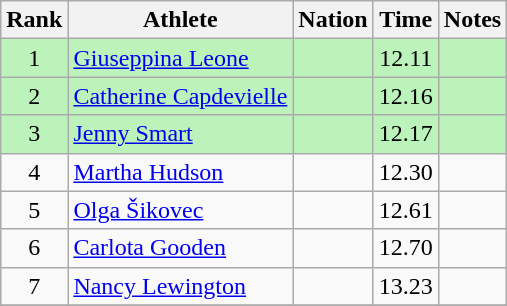<table class="wikitable sortable" style="text-align:center">
<tr>
<th>Rank</th>
<th>Athlete</th>
<th>Nation</th>
<th>Time</th>
<th>Notes</th>
</tr>
<tr bgcolor=bbf3bb>
<td>1</td>
<td align=left><a href='#'>Giuseppina Leone</a></td>
<td align=left></td>
<td>12.11</td>
<td></td>
</tr>
<tr bgcolor=bbf3bb>
<td>2</td>
<td align=left><a href='#'>Catherine Capdevielle</a></td>
<td align=left></td>
<td>12.16</td>
<td></td>
</tr>
<tr bgcolor=bbf3bb>
<td>3</td>
<td align=left><a href='#'>Jenny Smart</a></td>
<td align=left></td>
<td>12.17</td>
<td></td>
</tr>
<tr>
<td>4</td>
<td align=left><a href='#'>Martha Hudson</a></td>
<td align=left></td>
<td>12.30</td>
<td></td>
</tr>
<tr>
<td>5</td>
<td align=left><a href='#'>Olga Šikovec</a></td>
<td align=left></td>
<td>12.61</td>
<td></td>
</tr>
<tr>
<td>6</td>
<td align=left><a href='#'>Carlota Gooden</a></td>
<td align=left></td>
<td>12.70</td>
<td></td>
</tr>
<tr>
<td>7</td>
<td align=left><a href='#'>Nancy Lewington</a></td>
<td align=left></td>
<td>13.23</td>
<td></td>
</tr>
<tr>
</tr>
</table>
